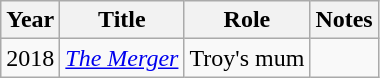<table class=wikitable>
<tr>
<th>Year</th>
<th>Title</th>
<th>Role</th>
<th>Notes</th>
</tr>
<tr>
<td>2018</td>
<td><em><a href='#'>The Merger</a></em></td>
<td>Troy's mum</td>
<td></td>
</tr>
</table>
